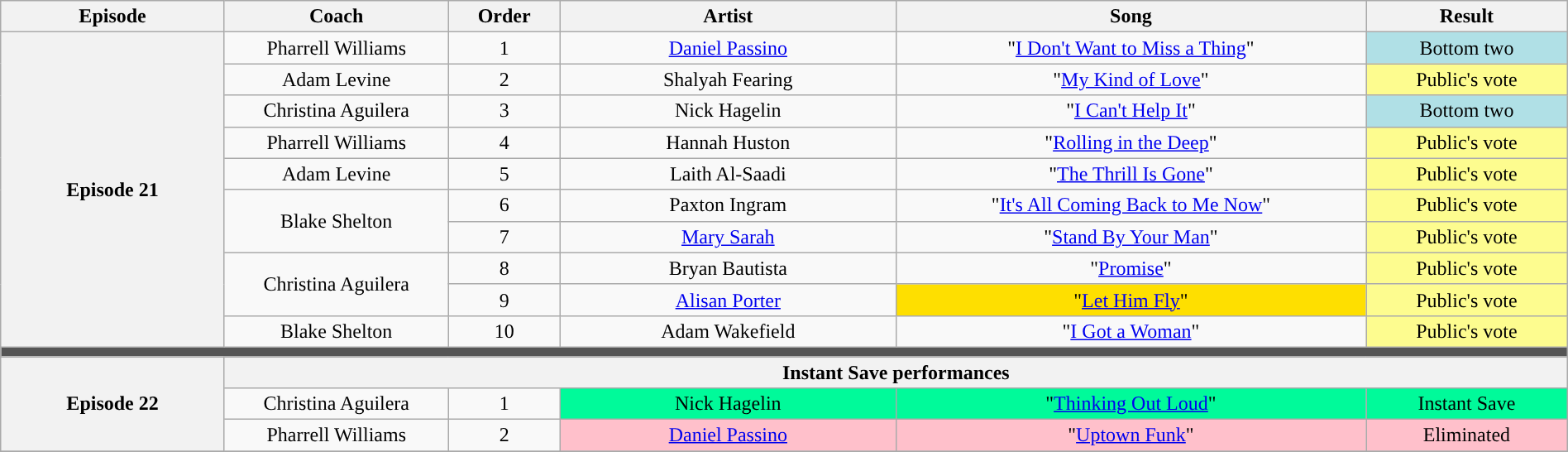<table class="wikitable" style="text-align:center; width:100%;">
<tr>
<th style="width:10%;">Episode</th>
<th style="width:10%;">Coach</th>
<th style="width:05%;">Order</th>
<th style="width:15%;">Artist</th>
<th style="width:21%;">Song</th>
<th style="width:9%;">Result</th>
</tr>
<tr>
<th rowspan="10" scope="row">Episode 21<br><small></small></th>
<td>Pharrell Williams</td>
<td>1</td>
<td><a href='#'>Daniel Passino</a></td>
<td>"<a href='#'>I Don't Want to Miss a Thing</a>"</td>
<td style="background:#B0E0E6;">Bottom two</td>
</tr>
<tr>
<td>Adam Levine</td>
<td>2</td>
<td>Shalyah Fearing</td>
<td>"<a href='#'>My Kind of Love</a>"</td>
<td style="background:#fdfc8f;">Public's vote</td>
</tr>
<tr>
<td>Christina Aguilera</td>
<td>3</td>
<td>Nick Hagelin</td>
<td>"<a href='#'>I Can't Help It</a>"</td>
<td style="background:#B0E0E6;">Bottom two</td>
</tr>
<tr>
<td>Pharrell Williams</td>
<td>4</td>
<td>Hannah Huston</td>
<td>"<a href='#'>Rolling in the Deep</a>"</td>
<td style="background:#fdfc8f;">Public's vote</td>
</tr>
<tr>
<td>Adam Levine</td>
<td>5</td>
<td>Laith Al-Saadi</td>
<td>"<a href='#'>The Thrill Is Gone</a>"</td>
<td style="background:#fdfc8f;">Public's vote</td>
</tr>
<tr>
<td rowspan=2>Blake Shelton</td>
<td>6</td>
<td>Paxton Ingram</td>
<td>"<a href='#'>It's All Coming Back to Me Now</a>"</td>
<td style="background:#fdfc8f;">Public's vote</td>
</tr>
<tr>
<td>7</td>
<td><a href='#'>Mary Sarah</a></td>
<td>"<a href='#'>Stand By Your Man</a>"</td>
<td style="background:#fdfc8f;">Public's vote</td>
</tr>
<tr>
<td rowspan=2>Christina Aguilera</td>
<td>8</td>
<td>Bryan Bautista</td>
<td>"<a href='#'>Promise</a>"</td>
<td style="background:#fdfc8f;">Public's vote</td>
</tr>
<tr>
<td>9</td>
<td><a href='#'>Alisan Porter</a></td>
<td style="background:#fedf00;">"<a href='#'>Let Him Fly</a>"</td>
<td style="background:#fdfc8f;">Public's vote</td>
</tr>
<tr>
<td>Blake Shelton</td>
<td>10</td>
<td>Adam Wakefield</td>
<td>"<a href='#'>I Got a Woman</a>"</td>
<td style="background:#fdfc8f;">Public's vote</td>
</tr>
<tr>
<td colspan="6" style="background:#555;"></td>
</tr>
<tr>
<th rowspan="4" scope="row">Episode 22<br><small></small></th>
</tr>
<tr>
<th colspan="5">Instant Save performances</th>
</tr>
<tr>
<td>Christina Aguilera</td>
<td>1</td>
<td style="background:#00FA9A;">Nick Hagelin</td>
<td style="background:#00FA9A;">"<a href='#'>Thinking Out Loud</a>"</td>
<td style="background:#00FA9A;">Instant Save</td>
</tr>
<tr>
<td>Pharrell Williams</td>
<td>2</td>
<td style="background:Pink;"><a href='#'>Daniel Passino</a></td>
<td style="background:Pink;">"<a href='#'>Uptown Funk</a>"</td>
<td style="background:Pink;">Eliminated</td>
</tr>
<tr>
</tr>
</table>
